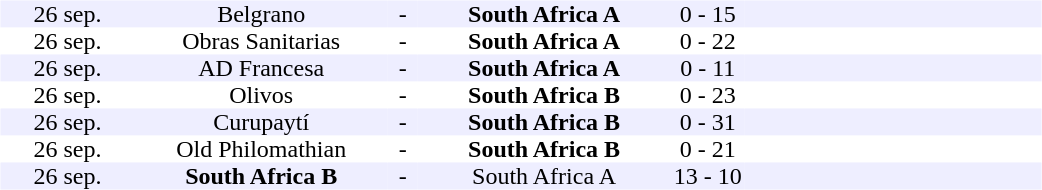<table width=700>
<tr>
<td width=700 valign=top><br><table border=0 cellspacing=0 cellpadding=0 style=font-size: 100%; border-collapse: collapse; width=100%>
<tr align=center bgcolor=#EEEEFF>
<td width=90>26 sep.</td>
<td width=170>Belgrano</td>
<td width=20>-</td>
<td width=170><strong>South Africa A</strong></td>
<td width=50>0 - 15</td>
<td width=200></td>
</tr>
<tr align=center bgcolor=#FFFFFF>
<td width=90>26 sep.</td>
<td width=170>Obras Sanitarias</td>
<td width=20>-</td>
<td width=170><strong>South Africa A</strong></td>
<td width=50>0 - 22</td>
<td width=200></td>
</tr>
<tr align=center bgcolor=#EEEEFF>
<td width=90>26 sep.</td>
<td width=170>AD Francesa</td>
<td width=20>-</td>
<td width=170><strong>South Africa A</strong></td>
<td width=50>0 - 11</td>
<td width=200></td>
</tr>
<tr align=center bgcolor=#FFFFFF>
<td width=90>26 sep.</td>
<td width=170>Olivos</td>
<td width=20>-</td>
<td width=170><strong>South Africa B</strong></td>
<td width=50>0 - 23</td>
<td width=200></td>
</tr>
<tr align=center bgcolor=#EEEEFF>
<td width=90>26 sep.</td>
<td width=170>Curupaytí</td>
<td width=20>-</td>
<td width=170><strong>South Africa B</strong></td>
<td width=50>0 - 31</td>
<td width=200></td>
</tr>
<tr align=center bgcolor=#FFFFFF>
<td width=90>26 sep.</td>
<td width=170>Old Philomathian</td>
<td width=20>-</td>
<td width=170><strong>South Africa B</strong></td>
<td width=50>0 - 21</td>
<td width=200></td>
</tr>
<tr align=center bgcolor=#EEEEFF>
<td width=90>26 sep.</td>
<td width=170><strong>South Africa B</strong></td>
<td width=20>-</td>
<td width=170>South Africa A</td>
<td width=50>13 - 10</td>
<td width=200></td>
</tr>
</table>
</td>
</tr>
</table>
